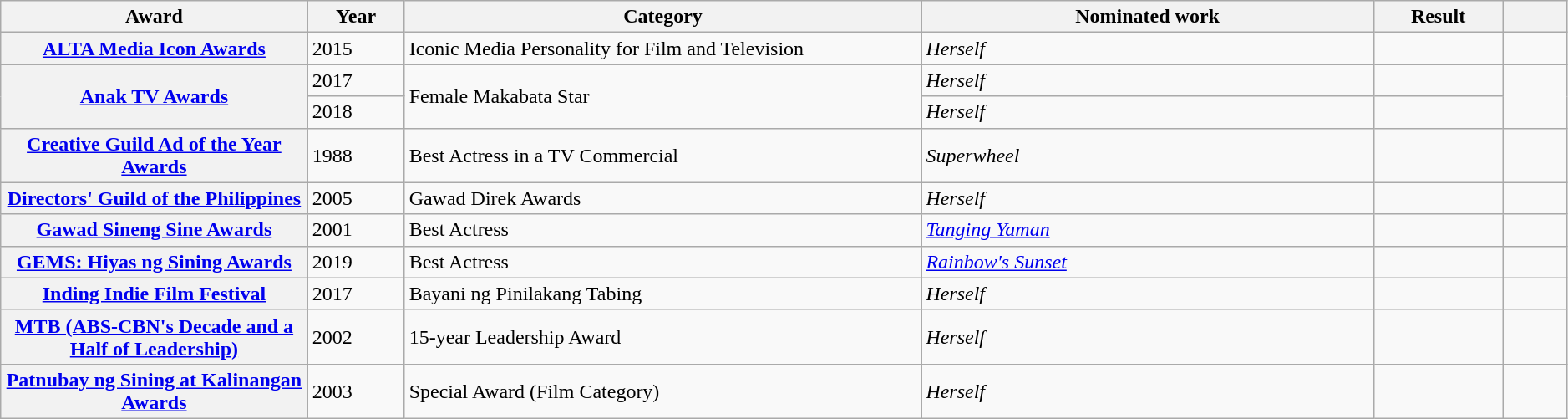<table class="wikitable sortable plainrowheaders" style="width:99%;">
<tr>
<th scope="col" style="width:19%;">Award</th>
<th scope="col" style="width:6%;">Year</th>
<th scope="col" style="width:32%;">Category</th>
<th scope="col" style="width:28%;">Nominated work</th>
<th scope="col" style="width:8%;">Result</th>
<th scope="col" style="width:4%;" class="unsortable"></th>
</tr>
<tr>
<th scope="rowgroup"><a href='#'>ALTA Media Icon Awards</a></th>
<td>2015</td>
<td>Iconic Media Personality for Film and Television</td>
<td><em>Herself</em></td>
<td></td>
<td></td>
</tr>
<tr>
<th scope="rowgroup" rowspan="2"><a href='#'>Anak TV Awards</a></th>
<td>2017</td>
<td rowspan="2">Female Makabata Star</td>
<td><em>Herself</em></td>
<td></td>
<td rowspan="2"></td>
</tr>
<tr>
<td>2018</td>
<td><em>Herself</em></td>
<td></td>
</tr>
<tr>
<th scope="rowgroup"><a href='#'>Creative Guild Ad of the Year Awards</a></th>
<td>1988</td>
<td>Best Actress in a TV Commercial</td>
<td><em>Superwheel</em></td>
<td></td>
<td></td>
</tr>
<tr>
<th scope="rowgroup"><a href='#'>Directors' Guild of the Philippines</a></th>
<td>2005</td>
<td>Gawad Direk Awards</td>
<td><em>Herself</em></td>
<td></td>
<td></td>
</tr>
<tr>
<th scope="rowgroup"><a href='#'>Gawad Sineng Sine Awards</a></th>
<td>2001</td>
<td>Best Actress </td>
<td><em><a href='#'>Tanging Yaman</a></em></td>
<td></td>
<td></td>
</tr>
<tr>
<th scope="rowgroup"><a href='#'>GEMS: Hiyas ng Sining Awards</a></th>
<td>2019</td>
<td>Best Actress</td>
<td><em><a href='#'>Rainbow's Sunset</a></em></td>
<td></td>
<td></td>
</tr>
<tr>
<th scope="rowgroup"><a href='#'>Inding Indie Film Festival</a></th>
<td>2017</td>
<td>Bayani ng Pinilakang Tabing</td>
<td><em>Herself</em></td>
<td></td>
<td></td>
</tr>
<tr>
<th scope="rowgroup"><a href='#'>MTB (ABS-CBN's Decade and a Half of Leadership)</a></th>
<td>2002</td>
<td>15-year Leadership Award</td>
<td><em>Herself</em></td>
<td></td>
<td></td>
</tr>
<tr>
<th scope="rowgroup"><a href='#'>Patnubay ng Sining at Kalinangan Awards</a></th>
<td>2003</td>
<td>Special Award  (Film Category)</td>
<td><em>Herself</em></td>
<td></td>
<td></td>
</tr>
</table>
